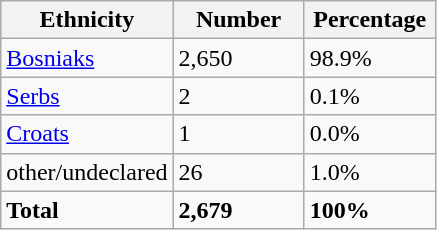<table class="wikitable">
<tr>
<th width="100px">Ethnicity</th>
<th width="80px">Number</th>
<th width="80px">Percentage</th>
</tr>
<tr>
<td><a href='#'>Bosniaks</a></td>
<td>2,650</td>
<td>98.9%</td>
</tr>
<tr>
<td><a href='#'>Serbs</a></td>
<td>2</td>
<td>0.1%</td>
</tr>
<tr>
<td><a href='#'>Croats</a></td>
<td>1</td>
<td>0.0%</td>
</tr>
<tr>
<td>other/undeclared</td>
<td>26</td>
<td>1.0%</td>
</tr>
<tr>
<td><strong>Total</strong></td>
<td><strong>2,679</strong></td>
<td><strong>100%</strong></td>
</tr>
</table>
